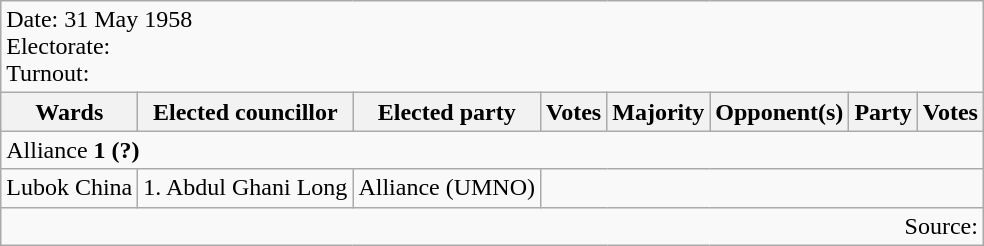<table class=wikitable>
<tr>
<td colspan=8>Date: 31 May 1958<br>Electorate: <br>Turnout:</td>
</tr>
<tr>
<th>Wards</th>
<th>Elected councillor</th>
<th>Elected party</th>
<th>Votes</th>
<th>Majority</th>
<th>Opponent(s)</th>
<th>Party</th>
<th>Votes</th>
</tr>
<tr>
<td colspan=8>Alliance <strong>1 (?)</strong> </td>
</tr>
<tr>
<td>Lubok China</td>
<td>1. Abdul Ghani Long</td>
<td>Alliance (UMNO)</td>
</tr>
<tr>
<td colspan="8" style="text-align:right;">Source: </td>
</tr>
</table>
